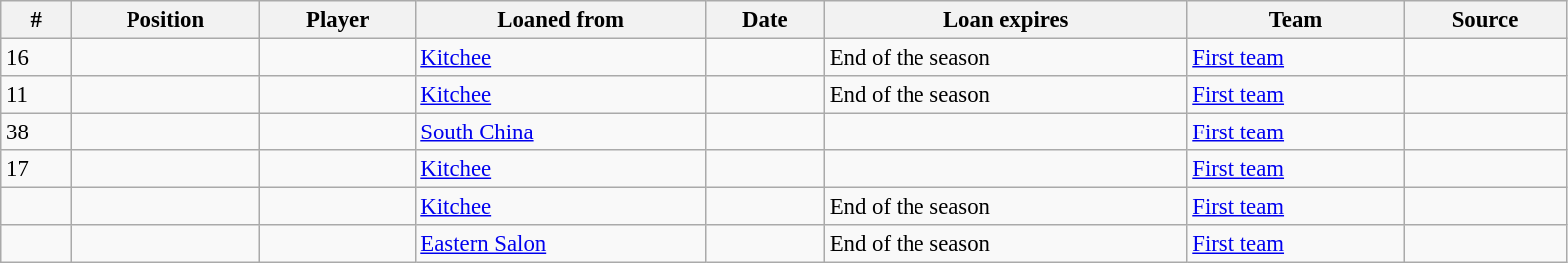<table width=83% class="wikitable sortable" style="text-align:center; font-size:95%; text-align:left">
<tr>
<th><strong>#</strong></th>
<th><strong>Position </strong></th>
<th><strong>Player </strong></th>
<th><strong>Loaned from</strong></th>
<th><strong>Date </strong></th>
<th><strong>Loan expires </strong></th>
<th><strong>Team</strong></th>
<th><strong>Source</strong></th>
</tr>
<tr>
<td>16</td>
<td></td>
<td></td>
<td> <a href='#'>Kitchee</a></td>
<td></td>
<td>End of the season</td>
<td><a href='#'>First team</a></td>
<td></td>
</tr>
<tr>
<td>11</td>
<td></td>
<td></td>
<td> <a href='#'>Kitchee</a></td>
<td></td>
<td>End of the season</td>
<td><a href='#'>First team</a></td>
<td></td>
</tr>
<tr>
<td>38</td>
<td></td>
<td></td>
<td> <a href='#'>South China</a></td>
<td></td>
<td></td>
<td><a href='#'>First team</a></td>
<td></td>
</tr>
<tr>
<td>17</td>
<td></td>
<td></td>
<td> <a href='#'>Kitchee</a></td>
<td></td>
<td></td>
<td><a href='#'>First team</a></td>
<td></td>
</tr>
<tr>
<td></td>
<td></td>
<td></td>
<td> <a href='#'>Kitchee</a></td>
<td></td>
<td>End of the season</td>
<td><a href='#'>First team</a></td>
<td></td>
</tr>
<tr>
<td></td>
<td></td>
<td></td>
<td> <a href='#'>Eastern Salon</a></td>
<td></td>
<td>End of the season</td>
<td><a href='#'>First team</a></td>
<td></td>
</tr>
</table>
